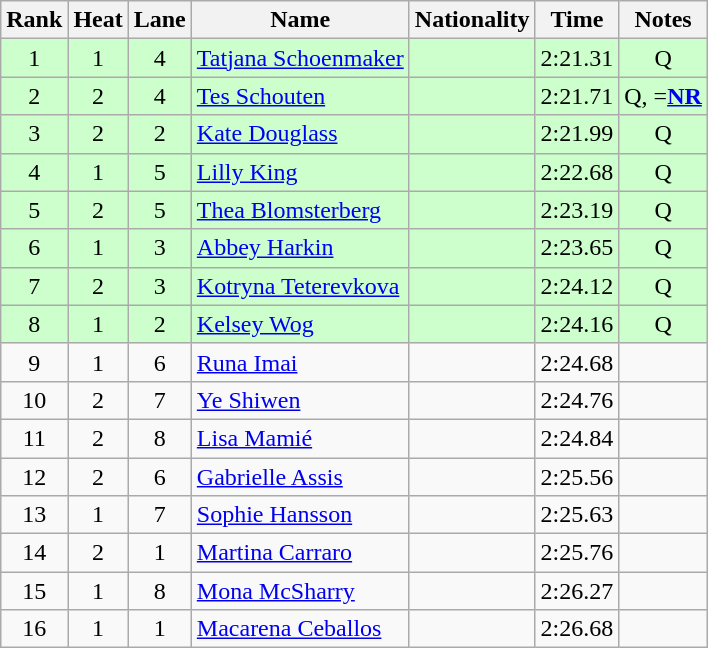<table class="wikitable sortable" style="text-align:center">
<tr>
<th>Rank</th>
<th>Heat</th>
<th>Lane</th>
<th>Name</th>
<th>Nationality</th>
<th>Time</th>
<th>Notes</th>
</tr>
<tr bgcolor=ccffcc>
<td>1</td>
<td>1</td>
<td>4</td>
<td align=left><a href='#'>Tatjana Schoenmaker</a></td>
<td align=left></td>
<td>2:21.31</td>
<td>Q</td>
</tr>
<tr bgcolor=ccffcc>
<td>2</td>
<td>2</td>
<td>4</td>
<td align=left><a href='#'>Tes Schouten</a></td>
<td align=left></td>
<td>2:21.71</td>
<td>Q, =<strong><a href='#'>NR</a></strong></td>
</tr>
<tr bgcolor=ccffcc>
<td>3</td>
<td>2</td>
<td>2</td>
<td align=left><a href='#'>Kate Douglass</a></td>
<td align=left></td>
<td>2:21.99</td>
<td>Q</td>
</tr>
<tr bgcolor=ccffcc>
<td>4</td>
<td>1</td>
<td>5</td>
<td align=left><a href='#'>Lilly King</a></td>
<td align=left></td>
<td>2:22.68</td>
<td>Q</td>
</tr>
<tr bgcolor=ccffcc>
<td>5</td>
<td>2</td>
<td>5</td>
<td align=left><a href='#'>Thea Blomsterberg</a></td>
<td align=left></td>
<td>2:23.19</td>
<td>Q</td>
</tr>
<tr bgcolor=ccffcc>
<td>6</td>
<td>1</td>
<td>3</td>
<td align=left><a href='#'>Abbey Harkin</a></td>
<td align=left></td>
<td>2:23.65</td>
<td>Q</td>
</tr>
<tr bgcolor=ccffcc>
<td>7</td>
<td>2</td>
<td>3</td>
<td align=left><a href='#'>Kotryna Teterevkova</a></td>
<td align=left></td>
<td>2:24.12</td>
<td>Q</td>
</tr>
<tr bgcolor=ccffcc>
<td>8</td>
<td>1</td>
<td>2</td>
<td align=left><a href='#'>Kelsey Wog</a></td>
<td align=left></td>
<td>2:24.16</td>
<td>Q</td>
</tr>
<tr>
<td>9</td>
<td>1</td>
<td>6</td>
<td align=left><a href='#'>Runa Imai</a></td>
<td align=left></td>
<td>2:24.68</td>
<td></td>
</tr>
<tr>
<td>10</td>
<td>2</td>
<td>7</td>
<td align=left><a href='#'>Ye Shiwen</a></td>
<td align=left></td>
<td>2:24.76</td>
<td></td>
</tr>
<tr>
<td>11</td>
<td>2</td>
<td>8</td>
<td align=left><a href='#'>Lisa Mamié</a></td>
<td align=left></td>
<td>2:24.84</td>
<td></td>
</tr>
<tr>
<td>12</td>
<td>2</td>
<td>6</td>
<td align=left><a href='#'>Gabrielle Assis</a></td>
<td align=left></td>
<td>2:25.56</td>
<td></td>
</tr>
<tr>
<td>13</td>
<td>1</td>
<td>7</td>
<td align=left><a href='#'>Sophie Hansson</a></td>
<td align=left></td>
<td>2:25.63</td>
<td></td>
</tr>
<tr>
<td>14</td>
<td>2</td>
<td>1</td>
<td align=left><a href='#'>Martina Carraro</a></td>
<td align=left></td>
<td>2:25.76</td>
<td></td>
</tr>
<tr>
<td>15</td>
<td>1</td>
<td>8</td>
<td align=left><a href='#'>Mona McSharry</a></td>
<td align=left></td>
<td>2:26.27</td>
<td></td>
</tr>
<tr>
<td>16</td>
<td>1</td>
<td>1</td>
<td align=left><a href='#'>Macarena Ceballos</a></td>
<td align=left></td>
<td>2:26.68</td>
<td></td>
</tr>
</table>
